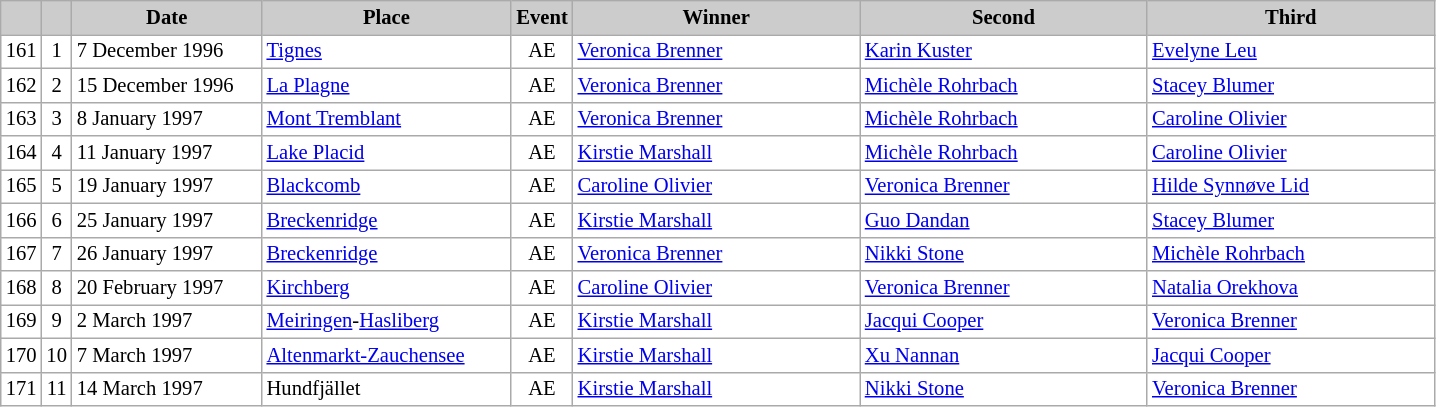<table class="wikitable plainrowheaders" style="background:#fff; font-size:86%; line-height:16px; border:grey solid 1px; border-collapse:collapse;">
<tr style="background:#ccc; text-align:center;">
<th scope="col" style="background:#ccc; width=20 px;"></th>
<th scope="col" style="background:#ccc; width=30 px;"></th>
<th scope="col" style="background:#ccc; width:120px;">Date</th>
<th scope="col" style="background:#ccc; width:160px;">Place</th>
<th scope="col" style="background:#ccc; width:15px;">Event</th>
<th scope="col" style="background:#ccc; width:185px;">Winner</th>
<th scope="col" style="background:#ccc; width:185px;">Second</th>
<th scope="col" style="background:#ccc; width:185px;">Third</th>
</tr>
<tr>
<td align=center>161</td>
<td align=center>1</td>
<td>7 December 1996</td>
<td> <a href='#'>Tignes</a></td>
<td align=center>AE</td>
<td> <a href='#'>Veronica Brenner</a></td>
<td> <a href='#'>Karin Kuster</a></td>
<td> <a href='#'>Evelyne Leu</a></td>
</tr>
<tr>
<td align=center>162</td>
<td align=center>2</td>
<td>15 December 1996</td>
<td> <a href='#'>La Plagne</a></td>
<td align=center>AE</td>
<td> <a href='#'>Veronica Brenner</a></td>
<td> <a href='#'>Michèle Rohrbach</a></td>
<td> <a href='#'>Stacey Blumer</a></td>
</tr>
<tr>
<td align=center>163</td>
<td align=center>3</td>
<td>8 January 1997</td>
<td> <a href='#'>Mont Tremblant</a></td>
<td align=center>AE</td>
<td> <a href='#'>Veronica Brenner</a></td>
<td> <a href='#'>Michèle Rohrbach</a></td>
<td> <a href='#'>Caroline Olivier</a></td>
</tr>
<tr>
<td align=center>164</td>
<td align=center>4</td>
<td>11 January 1997</td>
<td> <a href='#'>Lake Placid</a></td>
<td align=center>AE</td>
<td> <a href='#'>Kirstie Marshall</a></td>
<td> <a href='#'>Michèle Rohrbach</a></td>
<td> <a href='#'>Caroline Olivier</a></td>
</tr>
<tr>
<td align=center>165</td>
<td align=center>5</td>
<td>19 January 1997</td>
<td> <a href='#'>Blackcomb</a></td>
<td align=center>AE</td>
<td> <a href='#'>Caroline Olivier</a></td>
<td> <a href='#'>Veronica Brenner</a></td>
<td> <a href='#'>Hilde Synnøve Lid</a></td>
</tr>
<tr>
<td align=center>166</td>
<td align=center>6</td>
<td>25 January 1997</td>
<td> <a href='#'>Breckenridge</a></td>
<td align=center>AE</td>
<td> <a href='#'>Kirstie Marshall</a></td>
<td> <a href='#'>Guo Dandan</a></td>
<td> <a href='#'>Stacey Blumer</a></td>
</tr>
<tr>
<td align=center>167</td>
<td align=center>7</td>
<td>26 January 1997</td>
<td> <a href='#'>Breckenridge</a></td>
<td align=center>AE</td>
<td> <a href='#'>Veronica Brenner</a></td>
<td> <a href='#'>Nikki Stone</a></td>
<td> <a href='#'>Michèle Rohrbach</a></td>
</tr>
<tr>
<td align=center>168</td>
<td align=center>8</td>
<td>20 February 1997</td>
<td> <a href='#'>Kirchberg</a></td>
<td align=center>AE</td>
<td> <a href='#'>Caroline Olivier</a></td>
<td> <a href='#'>Veronica Brenner</a></td>
<td> <a href='#'>Natalia Orekhova</a></td>
</tr>
<tr>
<td align=center>169</td>
<td align=center>9</td>
<td>2 March 1997</td>
<td> <a href='#'>Meiringen</a>-<a href='#'>Hasliberg</a></td>
<td align=center>AE</td>
<td> <a href='#'>Kirstie Marshall</a></td>
<td> <a href='#'>Jacqui Cooper</a></td>
<td> <a href='#'>Veronica Brenner</a></td>
</tr>
<tr>
<td align=center>170</td>
<td align=center>10</td>
<td>7 March 1997</td>
<td> <a href='#'>Altenmarkt-Zauchensee</a></td>
<td align=center>AE</td>
<td> <a href='#'>Kirstie Marshall</a></td>
<td> <a href='#'>Xu Nannan</a></td>
<td> <a href='#'>Jacqui Cooper</a></td>
</tr>
<tr>
<td align=center>171</td>
<td align=center>11</td>
<td>14 March 1997</td>
<td> Hundfjället</td>
<td align=center>AE</td>
<td> <a href='#'>Kirstie Marshall</a></td>
<td> <a href='#'>Nikki Stone</a></td>
<td> <a href='#'>Veronica Brenner</a></td>
</tr>
</table>
